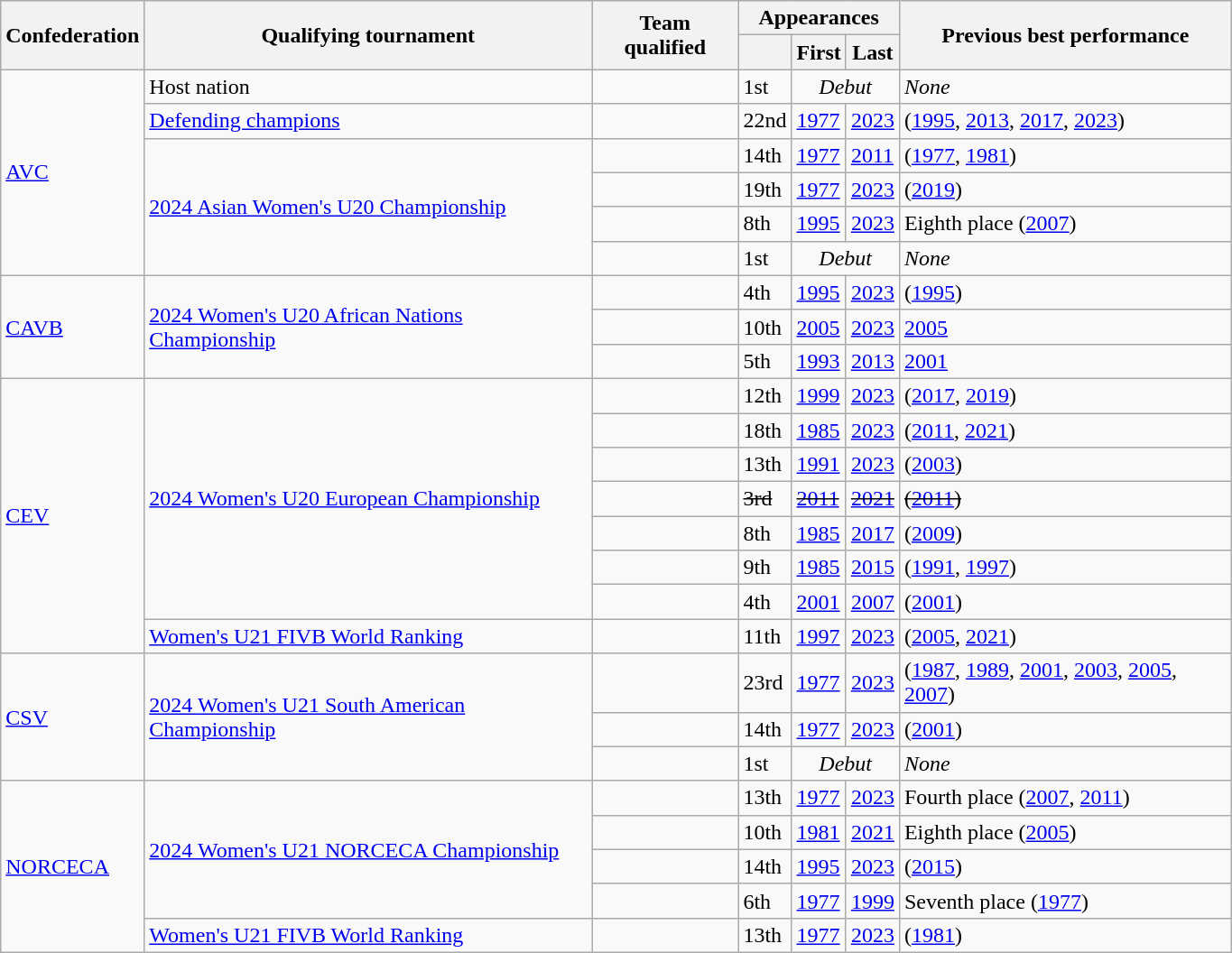<table class="wikitable" width=910>
<tr>
<th rowspan=2>Confederation</th>
<th rowspan=2>Qualifying tournament</th>
<th rowspan=2>Team qualified</th>
<th colspan=3 data-sort-type="number">Appearances</th>
<th rowspan=2>Previous best performance</th>
</tr>
<tr>
<th></th>
<th>First</th>
<th>Last</th>
</tr>
<tr>
<td rowspan=6><a href='#'>AVC</a><br></td>
<td>Host nation</td>
<td></td>
<td>1st</td>
<td colspan=2 align=center><em>Debut</em></td>
<td><em>None</em></td>
</tr>
<tr>
<td><a href='#'>Defending champions</a></td>
<td></td>
<td>22nd</td>
<td><a href='#'>1977</a></td>
<td><a href='#'>2023</a></td>
<td> (<a href='#'>1995</a>, <a href='#'>2013</a>, <a href='#'>2017</a>, <a href='#'>2023</a>)</td>
</tr>
<tr>
<td rowspan=4><a href='#'>2024 Asian Women's U20 Championship</a><br></td>
<td></td>
<td>14th</td>
<td><a href='#'>1977</a></td>
<td><a href='#'>2011</a></td>
<td> (<a href='#'>1977</a>, <a href='#'>1981</a>)</td>
</tr>
<tr>
<td></td>
<td>19th</td>
<td><a href='#'>1977</a></td>
<td><a href='#'>2023</a></td>
<td> (<a href='#'>2019</a>)</td>
</tr>
<tr>
<td></td>
<td>8th</td>
<td><a href='#'>1995</a></td>
<td><a href='#'>2023</a></td>
<td>Eighth place (<a href='#'>2007</a>)</td>
</tr>
<tr>
<td></td>
<td>1st</td>
<td colspan=2 align=center><em>Debut</em></td>
<td><em>None</em></td>
</tr>
<tr>
<td rowspan=3><a href='#'>CAVB</a><br></td>
<td rowspan=3><a href='#'>2024 Women's U20 African Nations Championship</a><br></td>
<td></td>
<td>4th</td>
<td><a href='#'>1995</a></td>
<td><a href='#'>2023</a></td>
<td> (<a href='#'>1995</a>)</td>
</tr>
<tr>
<td></td>
<td>10th</td>
<td><a href='#'>2005</a></td>
<td><a href='#'>2023</a></td>
<td> <a href='#'>2005</a></td>
</tr>
<tr>
<td></td>
<td>5th</td>
<td><a href='#'>1993</a></td>
<td><a href='#'>2013</a></td>
<td> <a href='#'>2001</a></td>
</tr>
<tr>
<td rowspan=8><a href='#'>CEV</a><br></td>
<td rowspan=7><a href='#'>2024 Women's U20 European Championship</a><br></td>
<td></td>
<td>12th</td>
<td><a href='#'>1999</a></td>
<td><a href='#'>2023</a></td>
<td> (<a href='#'>2017</a>, <a href='#'>2019</a>)</td>
</tr>
<tr>
<td></td>
<td>18th</td>
<td><a href='#'>1985</a></td>
<td><a href='#'>2023</a></td>
<td> (<a href='#'>2011</a>, <a href='#'>2021</a>)</td>
</tr>
<tr>
<td></td>
<td>13th</td>
<td><a href='#'>1991</a></td>
<td><a href='#'>2023</a></td>
<td> (<a href='#'>2003</a>)</td>
</tr>
<tr>
<td><s></s></td>
<td><s>3rd</s></td>
<td><s><a href='#'>2011</a></s></td>
<td><s><a href='#'>2021</a></s></td>
<td><s> (<a href='#'>2011</a>)</s></td>
</tr>
<tr>
<td></td>
<td>8th</td>
<td><a href='#'>1985</a></td>
<td><a href='#'>2017</a></td>
<td> (<a href='#'>2009</a>)</td>
</tr>
<tr>
<td></td>
<td>9th</td>
<td><a href='#'>1985</a></td>
<td><a href='#'>2015</a></td>
<td> (<a href='#'>1991</a>, <a href='#'>1997</a>)</td>
</tr>
<tr>
<td></td>
<td>4th</td>
<td><a href='#'>2001</a></td>
<td><a href='#'>2007</a></td>
<td> (<a href='#'>2001</a>)</td>
</tr>
<tr>
<td><a href='#'>Women's U21 FIVB World Ranking</a></td>
<td></td>
<td>11th</td>
<td><a href='#'>1997</a></td>
<td><a href='#'>2023</a></td>
<td> (<a href='#'>2005</a>, <a href='#'>2021</a>)</td>
</tr>
<tr>
<td rowspan=3><a href='#'>CSV</a><br></td>
<td rowspan=3><a href='#'>2024 Women's U21 South American Championship</a><br></td>
<td></td>
<td>23rd</td>
<td><a href='#'>1977</a></td>
<td><a href='#'>2023</a></td>
<td> (<a href='#'>1987</a>, <a href='#'>1989</a>, <a href='#'>2001</a>, <a href='#'>2003</a>, <a href='#'>2005</a>, <a href='#'>2007</a>)</td>
</tr>
<tr>
<td></td>
<td>14th</td>
<td><a href='#'>1977</a></td>
<td><a href='#'>2023</a></td>
<td> (<a href='#'>2001</a>)</td>
</tr>
<tr>
<td></td>
<td>1st</td>
<td colspan=2 align=center><em>Debut</em></td>
<td><em>None</em></td>
</tr>
<tr>
<td rowspan=5><a href='#'>NORCECA</a><br></td>
<td rowspan=4><a href='#'>2024 Women's U21 NORCECA Championship</a><br></td>
<td></td>
<td>13th</td>
<td><a href='#'>1977</a></td>
<td><a href='#'>2023</a></td>
<td>Fourth place (<a href='#'>2007</a>, <a href='#'>2011</a>)</td>
</tr>
<tr>
<td></td>
<td>10th</td>
<td><a href='#'>1981</a></td>
<td><a href='#'>2021</a></td>
<td>Eighth place (<a href='#'>2005</a>)</td>
</tr>
<tr>
<td></td>
<td>14th</td>
<td><a href='#'>1995</a></td>
<td><a href='#'>2023</a></td>
<td> (<a href='#'>2015</a>)</td>
</tr>
<tr>
<td></td>
<td>6th</td>
<td><a href='#'>1977</a></td>
<td><a href='#'>1999</a></td>
<td>Seventh place (<a href='#'>1977</a>)</td>
</tr>
<tr>
<td><a href='#'>Women's U21 FIVB World Ranking</a></td>
<td></td>
<td>13th</td>
<td><a href='#'>1977</a></td>
<td><a href='#'>2023</a></td>
<td> (<a href='#'>1981</a>)</td>
</tr>
</table>
